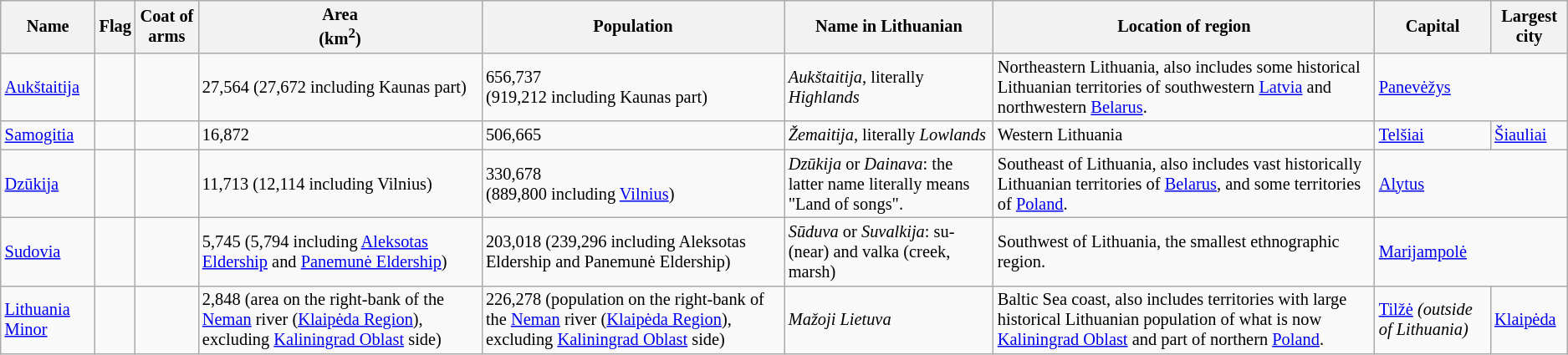<table class="wikitable" style="font-size:85%;">
<tr>
<th>Name</th>
<th>Flag</th>
<th>Coat of arms</th>
<th>Area<br>(km<sup>2</sup>)</th>
<th>Population</th>
<th>Name in Lithuanian</th>
<th>Location of region</th>
<th>Capital</th>
<th>Largest city</th>
</tr>
<tr>
<td><a href='#'>Aukštaitija</a></td>
<td></td>
<td></td>
<td>27,564 (27,672 including Kaunas part)</td>
<td>656,737<br>(919,212 including Kaunas part)</td>
<td><em>Aukštaitija</em>, literally <em>Highlands</em></td>
<td>Northeastern Lithuania, also includes some historical Lithuanian territories of southwestern <a href='#'>Latvia</a> and northwestern <a href='#'>Belarus</a>.</td>
<td colspan=2><a href='#'>Panevėžys</a></td>
</tr>
<tr>
<td><a href='#'>Samogitia</a></td>
<td></td>
<td></td>
<td>16,872</td>
<td>506,665</td>
<td><em>Žemaitija</em>, literally <em>Lowlands</em></td>
<td>Western Lithuania</td>
<td><a href='#'>Telšiai</a></td>
<td><a href='#'>Šiauliai</a></td>
</tr>
<tr>
<td><a href='#'>Dzūkija</a></td>
<td></td>
<td></td>
<td>11,713 (12,114 including Vilnius)</td>
<td>330,678<br>(889,800 including <a href='#'>Vilnius</a>)</td>
<td><em>Dzūkija</em> or <em>Dainava</em>: the latter name literally means "Land of songs".</td>
<td>Southeast of Lithuania, also includes vast historically Lithuanian territories of <a href='#'>Belarus</a>, and some territories of <a href='#'>Poland</a>.</td>
<td colspan=2><a href='#'>Alytus</a></td>
</tr>
<tr>
<td><a href='#'>Sudovia</a></td>
<td></td>
<td></td>
<td>5,745 (5,794 including <a href='#'>Aleksotas Eldership</a> and <a href='#'>Panemunė Eldership</a>)</td>
<td>203,018 (239,296 including Aleksotas Eldership and Panemunė Eldership)</td>
<td><em>Sūduva</em> or <em>Suvalkija</em>: su- (near) and valka (creek, marsh)</td>
<td>Southwest of Lithuania, the smallest ethnographic region.</td>
<td colspan=2><a href='#'>Marijampolė</a></td>
</tr>
<tr>
<td><a href='#'>Lithuania Minor</a></td>
<td></td>
<td></td>
<td>2,848 (area on the right-bank of the <a href='#'>Neman</a> river (<a href='#'>Klaipėda Region</a>), excluding <a href='#'>Kaliningrad Oblast</a> side)</td>
<td>226,278 (population on the right-bank of the <a href='#'>Neman</a> river (<a href='#'>Klaipėda Region</a>), excluding <a href='#'>Kaliningrad Oblast</a> side)</td>
<td><em>Mažoji Lietuva</em></td>
<td>Baltic Sea coast, also includes territories with large historical Lithuanian population of what is now <a href='#'>Kaliningrad Oblast</a> and part of northern <a href='#'>Poland</a>.</td>
<td><a href='#'>Tilžė</a> <em>(outside of Lithuania)</em></td>
<td><a href='#'>Klaipėda</a></td>
</tr>
</table>
